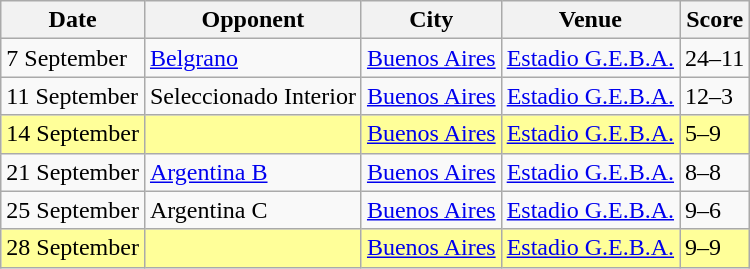<table class="wikitable sortable">
<tr>
<th>Date</th>
<th>Opponent</th>
<th>City</th>
<th>Venue</th>
<th>Score</th>
</tr>
<tr>
<td>7 September</td>
<td><a href='#'>Belgrano</a></td>
<td><a href='#'>Buenos Aires</a></td>
<td><a href='#'>Estadio G.E.B.A.</a></td>
<td>24–11</td>
</tr>
<tr>
<td>11 September</td>
<td>Seleccionado Interior </td>
<td><a href='#'>Buenos Aires</a></td>
<td><a href='#'>Estadio G.E.B.A.</a></td>
<td>12–3</td>
</tr>
<tr bgcolor=#ffff99>
<td>14 September</td>
<td></td>
<td><a href='#'>Buenos Aires</a></td>
<td><a href='#'>Estadio G.E.B.A.</a></td>
<td>5–9</td>
</tr>
<tr>
<td>21 September</td>
<td><a href='#'>Argentina B</a></td>
<td><a href='#'>Buenos Aires</a></td>
<td><a href='#'>Estadio G.E.B.A.</a></td>
<td>8–8</td>
</tr>
<tr>
<td>25 September</td>
<td>Argentina C </td>
<td><a href='#'>Buenos Aires</a></td>
<td><a href='#'>Estadio G.E.B.A.</a></td>
<td>9–6</td>
</tr>
<tr bgcolor=#ffff99>
<td>28 September</td>
<td></td>
<td><a href='#'>Buenos Aires</a></td>
<td><a href='#'>Estadio G.E.B.A.</a></td>
<td>9–9</td>
</tr>
</table>
